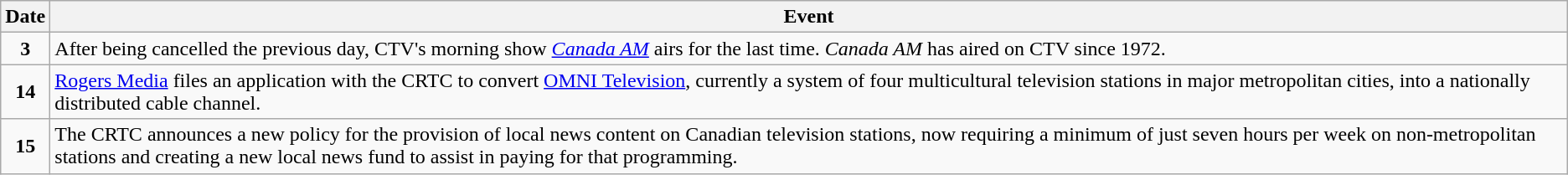<table class="wikitable">
<tr>
<th>Date</th>
<th>Event</th>
</tr>
<tr>
<td style="text-align:center;"><strong>3</strong></td>
<td>After being cancelled the previous day, CTV's morning show <em><a href='#'>Canada AM</a></em> airs for the last time. <em>Canada AM</em> has aired on CTV since 1972.</td>
</tr>
<tr>
<td style="text-align:center;"><strong>14</strong></td>
<td><a href='#'>Rogers Media</a> files an application with the CRTC to convert <a href='#'>OMNI Television</a>, currently a system of four multicultural television stations in major metropolitan cities, into a nationally distributed cable channel.</td>
</tr>
<tr>
<td style="text-align:center;"><strong>15</strong></td>
<td>The CRTC announces a new policy for the provision of local news content on Canadian television stations, now requiring a minimum of just seven hours per week on non-metropolitan stations and creating a new local news fund to assist in paying for that programming.</td>
</tr>
</table>
